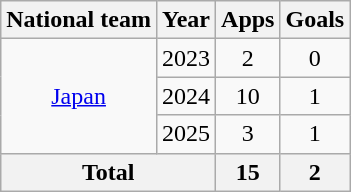<table class="wikitable" style="text-align:center">
<tr>
<th>National team</th>
<th>Year</th>
<th>Apps</th>
<th>Goals</th>
</tr>
<tr>
<td rowspan="3"><a href='#'>Japan</a></td>
<td>2023</td>
<td>2</td>
<td>0</td>
</tr>
<tr>
<td>2024</td>
<td>10</td>
<td>1</td>
</tr>
<tr>
<td>2025</td>
<td>3</td>
<td>1</td>
</tr>
<tr>
<th colspan="2">Total</th>
<th>15</th>
<th>2</th>
</tr>
</table>
